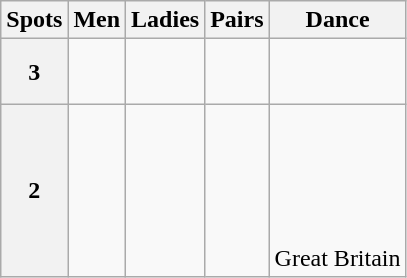<table class="wikitable">
<tr>
<th>Spots</th>
<th>Men</th>
<th>Ladies</th>
<th>Pairs</th>
<th>Dance</th>
</tr>
<tr>
<th>3</th>
<td valign=top> <br>  <br> </td>
<td valign=top> <br></td>
<td valign=top> <br> </td>
<td valign=top> <br> </td>
</tr>
<tr>
<th>2</th>
<td valign=top> <br>  <br>  <br>  <br> </td>
<td valign=top> <br>  <br>  <br>  <br>  <br>  <br> </td>
<td valign=top> <br>  <br>  <br></td>
<td valign=top> <br>  <br>  <br>  <br>  <br>  Great Britain</td>
</tr>
</table>
